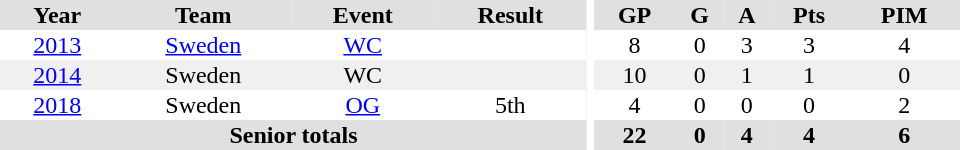<table border="0" cellpadding="1" cellspacing="0" ID="Table3" style="text-align:center; width:40em">
<tr ALIGN="center" bgcolor="#e0e0e0">
<th>Year</th>
<th>Team</th>
<th>Event</th>
<th>Result</th>
<th rowspan="99" bgcolor="#ffffff"></th>
<th>GP</th>
<th>G</th>
<th>A</th>
<th>Pts</th>
<th>PIM</th>
</tr>
<tr>
<td><a href='#'>2013</a></td>
<td><a href='#'>Sweden</a></td>
<td><a href='#'>WC</a></td>
<td></td>
<td>8</td>
<td>0</td>
<td>3</td>
<td>3</td>
<td>4</td>
</tr>
<tr bgcolor="#f0f0f0">
<td><a href='#'>2014</a></td>
<td>Sweden</td>
<td>WC</td>
<td></td>
<td>10</td>
<td>0</td>
<td>1</td>
<td>1</td>
<td>0</td>
</tr>
<tr>
<td><a href='#'>2018</a></td>
<td>Sweden</td>
<td><a href='#'>OG</a></td>
<td>5th</td>
<td>4</td>
<td>0</td>
<td>0</td>
<td>0</td>
<td>2</td>
</tr>
<tr bgcolor="#e0e0e0">
<th colspan="4">Senior totals</th>
<th>22</th>
<th>0</th>
<th>4</th>
<th>4</th>
<th>6</th>
</tr>
</table>
